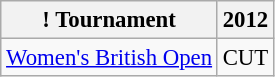<table class="wikitable" style="font-size:95%;text-align:center;">
<tr>
<th>! Tournament</th>
<th>2012</th>
</tr>
<tr>
<td align=left><a href='#'>Women's British Open</a></td>
<td>CUT</td>
</tr>
</table>
